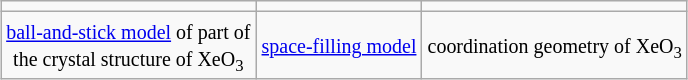<table class="wikitable" style="margin:1em auto; text-align:center;">
<tr>
<td></td>
<td></td>
<td></td>
</tr>
<tr>
<td><small><a href='#'>ball-and-stick model</a> of part of<br>the crystal structure of XeO<sub>3</sub></small></td>
<td><small><a href='#'>space-filling model</a></small></td>
<td><small>coordination geometry of XeO<sub>3</sub></small></td>
</tr>
</table>
